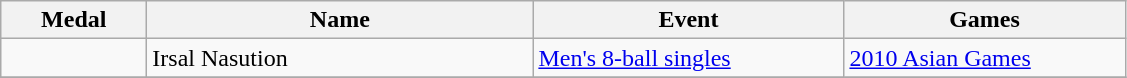<table class="wikitable sortable" style="font-size:100%">
<tr>
<th width="90">Medal</th>
<th width="250">Name</th>
<th width="200">Event</th>
<th width="180">Games</th>
</tr>
<tr>
<td></td>
<td>Irsal Nasution</td>
<td><a href='#'>Men's 8-ball singles</a></td>
<td><a href='#'>2010 Asian Games</a></td>
</tr>
<tr>
</tr>
</table>
